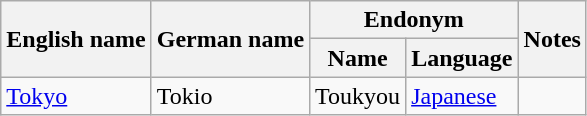<table class="wikitable sortable mw-collapsible">
<tr>
<th rowspan="2">English name</th>
<th rowspan="2">German name</th>
<th colspan="2">Endonym</th>
<th rowspan="2">Notes</th>
</tr>
<tr>
<th>Name</th>
<th>Language</th>
</tr>
<tr>
<td><a href='#'>Tokyo</a></td>
<td>Tokio</td>
<td>Toukyou</td>
<td><a href='#'>Japanese</a></td>
<td></td>
</tr>
</table>
